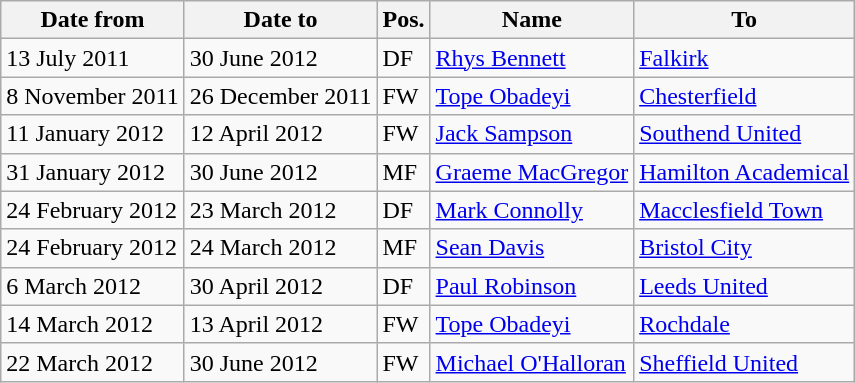<table class="wikitable">
<tr>
<th>Date from</th>
<th>Date to</th>
<th>Pos.</th>
<th>Name</th>
<th>To</th>
</tr>
<tr>
<td>13 July 2011</td>
<td>30 June 2012</td>
<td>DF</td>
<td> <a href='#'>Rhys Bennett</a></td>
<td> <a href='#'>Falkirk</a></td>
</tr>
<tr>
<td>8 November 2011</td>
<td>26 December 2011</td>
<td>FW</td>
<td> <a href='#'>Tope Obadeyi</a></td>
<td> <a href='#'>Chesterfield</a></td>
</tr>
<tr>
<td>11 January 2012</td>
<td>12 April 2012</td>
<td>FW</td>
<td> <a href='#'>Jack Sampson</a></td>
<td> <a href='#'>Southend United</a></td>
</tr>
<tr>
<td>31 January 2012</td>
<td>30 June 2012</td>
<td>MF</td>
<td> <a href='#'>Graeme MacGregor</a></td>
<td> <a href='#'>Hamilton Academical</a></td>
</tr>
<tr>
<td>24 February 2012</td>
<td>23 March 2012</td>
<td>DF</td>
<td> <a href='#'>Mark Connolly</a></td>
<td> <a href='#'>Macclesfield Town</a></td>
</tr>
<tr>
<td>24 February 2012</td>
<td>24 March 2012</td>
<td>MF</td>
<td> <a href='#'>Sean Davis</a></td>
<td> <a href='#'>Bristol City</a></td>
</tr>
<tr>
<td>6 March 2012</td>
<td>30 April 2012</td>
<td>DF</td>
<td> <a href='#'>Paul Robinson</a></td>
<td> <a href='#'>Leeds United</a></td>
</tr>
<tr>
<td>14 March 2012</td>
<td>13 April 2012</td>
<td>FW</td>
<td> <a href='#'>Tope Obadeyi</a></td>
<td> <a href='#'>Rochdale</a></td>
</tr>
<tr>
<td>22 March 2012</td>
<td>30 June 2012</td>
<td>FW</td>
<td> <a href='#'>Michael O'Halloran</a></td>
<td> <a href='#'>Sheffield United</a></td>
</tr>
</table>
